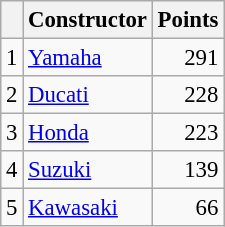<table class="wikitable" style="font-size: 95%;">
<tr>
<th></th>
<th>Constructor</th>
<th>Points</th>
</tr>
<tr>
<td align=center>1</td>
<td> <a href='#'>Yamaha</a></td>
<td align=right>291</td>
</tr>
<tr>
<td align=center>2</td>
<td> <a href='#'>Ducati</a></td>
<td align=right>228</td>
</tr>
<tr>
<td align=center>3</td>
<td> <a href='#'>Honda</a></td>
<td align=right>223</td>
</tr>
<tr>
<td align=center>4</td>
<td> <a href='#'>Suzuki</a></td>
<td align=right>139</td>
</tr>
<tr>
<td align=center>5</td>
<td> <a href='#'>Kawasaki</a></td>
<td align=right>66</td>
</tr>
</table>
